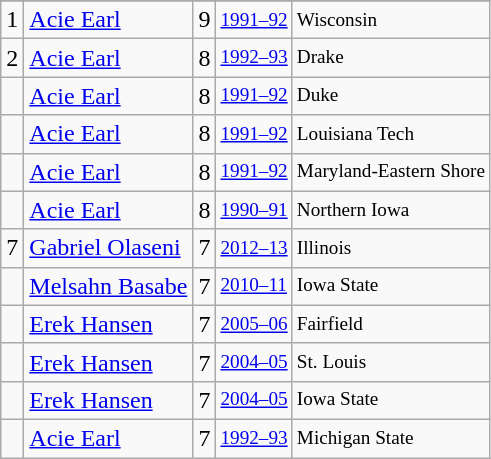<table class="wikitable">
<tr>
</tr>
<tr>
<td>1</td>
<td><a href='#'>Acie Earl</a></td>
<td>9</td>
<td style="font-size:80%;"><a href='#'>1991–92</a></td>
<td style="font-size:80%;">Wisconsin</td>
</tr>
<tr>
<td>2</td>
<td><a href='#'>Acie Earl</a></td>
<td>8</td>
<td style="font-size:80%;"><a href='#'>1992–93</a></td>
<td style="font-size:80%;">Drake</td>
</tr>
<tr>
<td></td>
<td><a href='#'>Acie Earl</a></td>
<td>8</td>
<td style="font-size:80%;"><a href='#'>1991–92</a></td>
<td style="font-size:80%;">Duke</td>
</tr>
<tr>
<td></td>
<td><a href='#'>Acie Earl</a></td>
<td>8</td>
<td style="font-size:80%;"><a href='#'>1991–92</a></td>
<td style="font-size:80%;">Louisiana Tech</td>
</tr>
<tr>
<td></td>
<td><a href='#'>Acie Earl</a></td>
<td>8</td>
<td style="font-size:80%;"><a href='#'>1991–92</a></td>
<td style="font-size:80%;">Maryland-Eastern Shore</td>
</tr>
<tr>
<td></td>
<td><a href='#'>Acie Earl</a></td>
<td>8</td>
<td style="font-size:80%;"><a href='#'>1990–91</a></td>
<td style="font-size:80%;">Northern Iowa</td>
</tr>
<tr>
<td>7</td>
<td><a href='#'>Gabriel Olaseni</a></td>
<td>7</td>
<td style="font-size:80%;"><a href='#'>2012–13</a></td>
<td style="font-size:80%;">Illinois</td>
</tr>
<tr>
<td></td>
<td><a href='#'>Melsahn Basabe</a></td>
<td>7</td>
<td style="font-size:80%;"><a href='#'>2010–11</a></td>
<td style="font-size:80%;">Iowa State</td>
</tr>
<tr>
<td></td>
<td><a href='#'>Erek Hansen</a></td>
<td>7</td>
<td style="font-size:80%;"><a href='#'>2005–06</a></td>
<td style="font-size:80%;">Fairfield</td>
</tr>
<tr>
<td></td>
<td><a href='#'>Erek Hansen</a></td>
<td>7</td>
<td style="font-size:80%;"><a href='#'>2004–05</a></td>
<td style="font-size:80%;">St. Louis</td>
</tr>
<tr>
<td></td>
<td><a href='#'>Erek Hansen</a></td>
<td>7</td>
<td style="font-size:80%;"><a href='#'>2004–05</a></td>
<td style="font-size:80%;">Iowa State</td>
</tr>
<tr>
<td></td>
<td><a href='#'>Acie Earl</a></td>
<td>7</td>
<td style="font-size:80%;"><a href='#'>1992–93</a></td>
<td style="font-size:80%;">Michigan State</td>
</tr>
</table>
